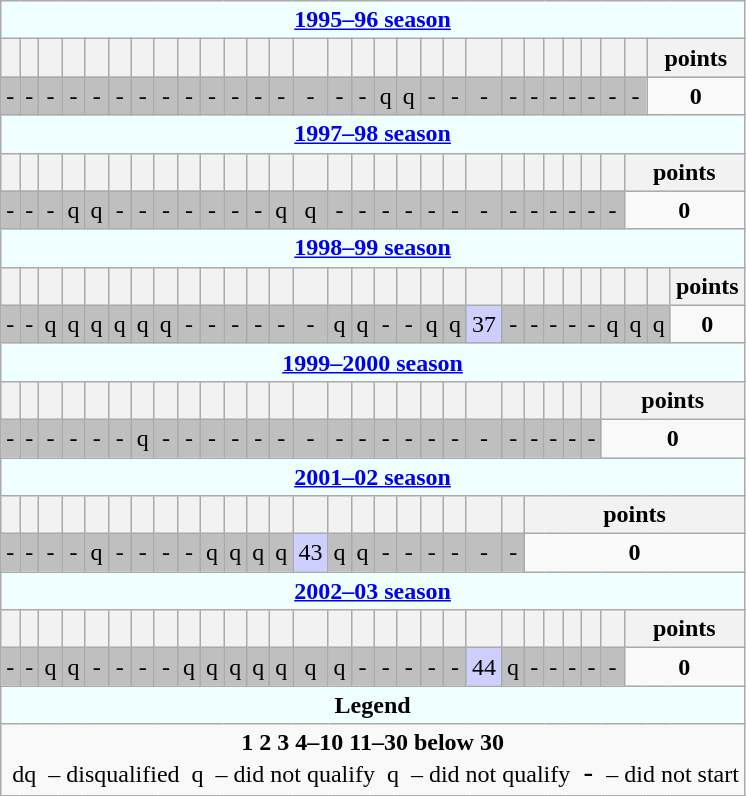<table class="wikitable" style="text-align: center">
<tr>
<td colspan="50" bgcolor="F0FFFF"><strong><a href='#'>1995–96 season</a></strong></td>
</tr>
<tr>
<th></th>
<th></th>
<th></th>
<th></th>
<th></th>
<th></th>
<th></th>
<th></th>
<th></th>
<th></th>
<th></th>
<th></th>
<th></th>
<th></th>
<th></th>
<th></th>
<th></th>
<th></th>
<th></th>
<th></th>
<th></th>
<th></th>
<th></th>
<th></th>
<th></th>
<th></th>
<th></th>
<th></th>
<th colspan="19">points</th>
</tr>
<tr bgcolor="bfbfbf">
<td>-</td>
<td>-</td>
<td>-</td>
<td>-</td>
<td>-</td>
<td>-</td>
<td>-</td>
<td>-</td>
<td>-</td>
<td>-</td>
<td>-</td>
<td>-</td>
<td>-</td>
<td>-</td>
<td>-</td>
<td>-</td>
<td>q</td>
<td>q</td>
<td>-</td>
<td>-</td>
<td>-</td>
<td>-</td>
<td>-</td>
<td>-</td>
<td>-</td>
<td>-</td>
<td>-</td>
<td>-</td>
<td colspan="19" bgcolor="f9f9f9"><strong>0</strong></td>
</tr>
<tr>
<td colspan="50" bgcolor="F0FFFF"><strong><a href='#'>1997–98 season</a></strong></td>
</tr>
<tr>
<th></th>
<th></th>
<th></th>
<th></th>
<th></th>
<th></th>
<th></th>
<th></th>
<th></th>
<th></th>
<th></th>
<th></th>
<th></th>
<th></th>
<th></th>
<th></th>
<th></th>
<th></th>
<th></th>
<th></th>
<th></th>
<th></th>
<th></th>
<th></th>
<th></th>
<th></th>
<th></th>
<th colspan="19">points</th>
</tr>
<tr bgcolor="bfbfbf">
<td>-</td>
<td>-</td>
<td>-</td>
<td>q</td>
<td>q</td>
<td>-</td>
<td>-</td>
<td>-</td>
<td>-</td>
<td>-</td>
<td>-</td>
<td>-</td>
<td>q</td>
<td>q</td>
<td>-</td>
<td>-</td>
<td>-</td>
<td>-</td>
<td>-</td>
<td>-</td>
<td>-</td>
<td>-</td>
<td>-</td>
<td>-</td>
<td>-</td>
<td>-</td>
<td>-</td>
<td colspan="19" bgcolor="f9f9f9"><strong>0</strong></td>
</tr>
<tr>
<td colspan="50" bgcolor="F0FFFF"><strong><a href='#'>1998–99 season</a></strong></td>
</tr>
<tr>
<th></th>
<th></th>
<th></th>
<th></th>
<th></th>
<th></th>
<th></th>
<th></th>
<th></th>
<th></th>
<th></th>
<th></th>
<th></th>
<th></th>
<th></th>
<th></th>
<th></th>
<th></th>
<th></th>
<th></th>
<th></th>
<th></th>
<th></th>
<th></th>
<th></th>
<th></th>
<th></th>
<th></th>
<th></th>
<th>points</th>
</tr>
<tr bgcolor="bfbfbf">
<td>-</td>
<td>-</td>
<td>q</td>
<td>q</td>
<td>q</td>
<td>q</td>
<td>q</td>
<td>q</td>
<td>-</td>
<td>-</td>
<td>-</td>
<td>-</td>
<td>-</td>
<td>-</td>
<td>q</td>
<td>q</td>
<td>-</td>
<td>-</td>
<td>q</td>
<td>q</td>
<td bgcolor="cfcfff">37</td>
<td>-</td>
<td>-</td>
<td>-</td>
<td>-</td>
<td>-</td>
<td>q</td>
<td>q</td>
<td>q</td>
<td bgcolor="f9f9f9"><strong>0</strong></td>
</tr>
<tr>
<td colspan="50" bgcolor="F0FFFF"><strong><a href='#'>1999–2000 season</a></strong></td>
</tr>
<tr>
<th></th>
<th></th>
<th></th>
<th></th>
<th></th>
<th></th>
<th></th>
<th></th>
<th></th>
<th></th>
<th></th>
<th></th>
<th></th>
<th></th>
<th></th>
<th></th>
<th></th>
<th></th>
<th></th>
<th></th>
<th></th>
<th></th>
<th></th>
<th></th>
<th></th>
<th></th>
<th colspan="19">points</th>
</tr>
<tr bgcolor="bfbfbf">
<td>-</td>
<td>-</td>
<td>-</td>
<td>-</td>
<td>-</td>
<td>-</td>
<td>q</td>
<td>-</td>
<td>-</td>
<td>-</td>
<td>-</td>
<td>-</td>
<td>-</td>
<td>-</td>
<td>-</td>
<td>-</td>
<td>-</td>
<td>-</td>
<td>-</td>
<td>-</td>
<td>-</td>
<td>-</td>
<td>-</td>
<td>-</td>
<td>-</td>
<td>-</td>
<td colspan="19" bgcolor="f9f9f9"><strong>0</strong></td>
</tr>
<tr>
<td colspan="50" bgcolor="F0FFFF"><strong><a href='#'>2001–02 season</a></strong></td>
</tr>
<tr>
<th></th>
<th></th>
<th></th>
<th></th>
<th></th>
<th></th>
<th></th>
<th></th>
<th></th>
<th></th>
<th></th>
<th></th>
<th></th>
<th></th>
<th></th>
<th></th>
<th></th>
<th></th>
<th></th>
<th></th>
<th></th>
<th></th>
<th colspan="19">points</th>
</tr>
<tr bgcolor="bfbfbf">
<td>-</td>
<td>-</td>
<td>-</td>
<td>-</td>
<td>q</td>
<td>-</td>
<td>-</td>
<td>-</td>
<td>-</td>
<td>q</td>
<td>q</td>
<td>q</td>
<td>q</td>
<td bgcolor="cfcfff">43</td>
<td>q</td>
<td>q</td>
<td>-</td>
<td>-</td>
<td>-</td>
<td>-</td>
<td>-</td>
<td>-</td>
<td colspan="19" bgcolor="f9f9f9"><strong>0</strong></td>
</tr>
<tr>
<td colspan="50" bgcolor="F0FFFF"><strong><a href='#'>2002–03 season</a></strong></td>
</tr>
<tr>
<th></th>
<th></th>
<th></th>
<th></th>
<th></th>
<th></th>
<th></th>
<th></th>
<th></th>
<th></th>
<th></th>
<th></th>
<th></th>
<th></th>
<th></th>
<th></th>
<th></th>
<th></th>
<th></th>
<th></th>
<th></th>
<th></th>
<th></th>
<th></th>
<th></th>
<th></th>
<th></th>
<th colspan="19">points</th>
</tr>
<tr bgcolor="bfbfbf">
<td>-</td>
<td>-</td>
<td>q</td>
<td>q</td>
<td>-</td>
<td>-</td>
<td>-</td>
<td>-</td>
<td>q</td>
<td>q</td>
<td>q</td>
<td>q</td>
<td>q</td>
<td>q</td>
<td>q</td>
<td>-</td>
<td>-</td>
<td>-</td>
<td>-</td>
<td>-</td>
<td bgcolor="cfcfff">44</td>
<td>q</td>
<td>-</td>
<td>-</td>
<td>-</td>
<td>-</td>
<td>-</td>
<td colspan="19" bgcolor="f9f9f9"><strong>0</strong></td>
</tr>
<tr>
<td colspan="50" bgcolor="F0FFFF"><strong>Legend</strong></td>
</tr>
<tr>
<td colspan="50"><span><strong>1</strong></span> <span><strong>2</strong></span> <span><strong>3</strong></span> <span><strong>4–10</strong></span> <span><strong>11–30</strong></span> <span><strong>below 30</strong></span><br><span> dq </span> – disqualified <span> q </span> – did not qualify <span> q </span> – did not qualify <span><big> - </big></span> – did not start</td>
</tr>
</table>
